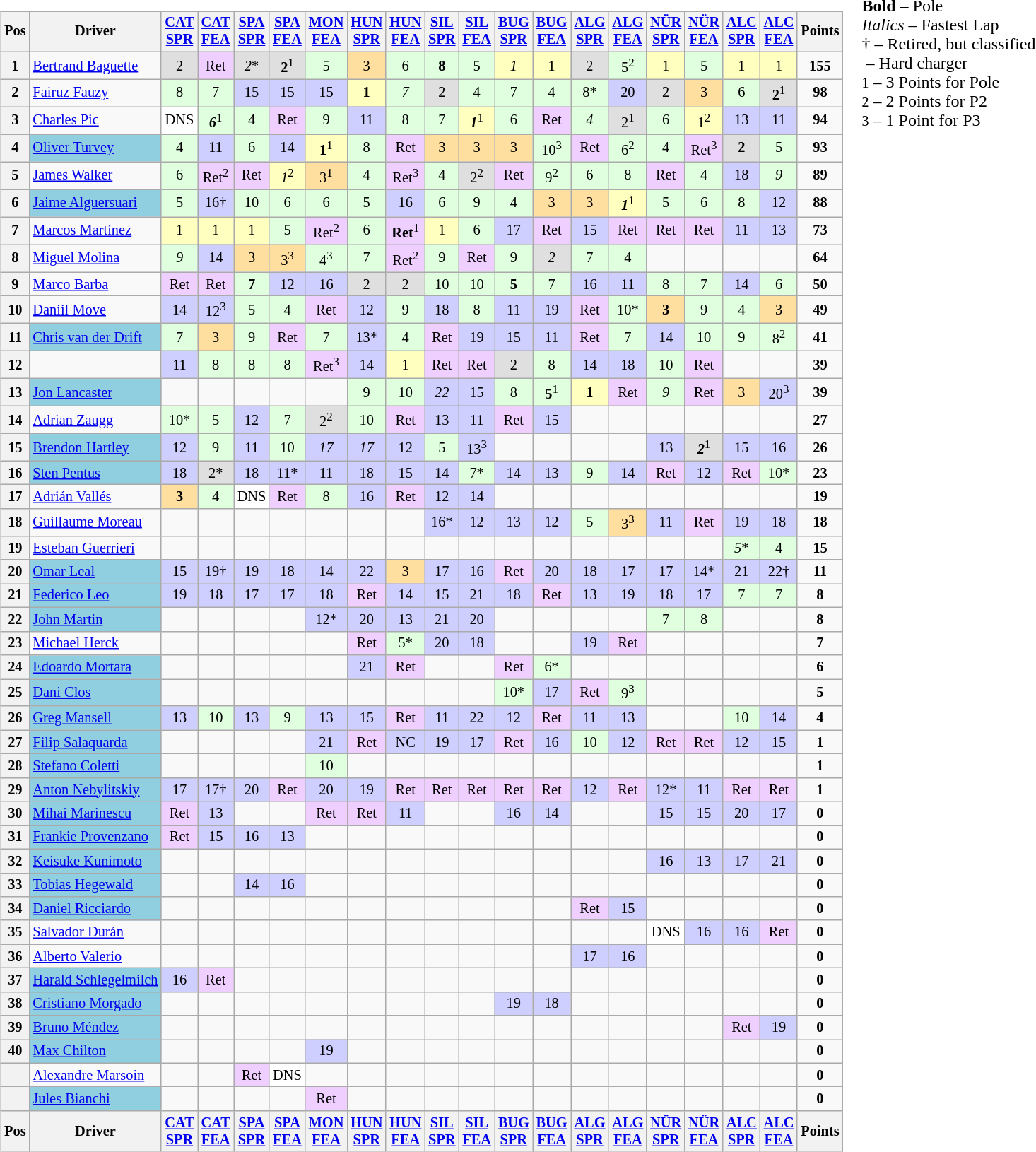<table>
<tr>
<td><br><table class="wikitable" style="font-size:85%; text-align:center">
<tr style="background:#f9f9f9" valign="top">
<th valign="middle">Pos</th>
<th valign="middle">Driver</th>
<th><a href='#'>CAT<br>SPR</a><br></th>
<th><a href='#'>CAT<br>FEA</a><br></th>
<th><a href='#'>SPA<br>SPR</a><br></th>
<th><a href='#'>SPA<br>FEA</a><br></th>
<th><a href='#'>MON<br>FEA</a><br></th>
<th><a href='#'>HUN<br>SPR</a><br></th>
<th><a href='#'>HUN<br>FEA</a><br></th>
<th><a href='#'>SIL<br>SPR</a><br></th>
<th><a href='#'>SIL<br>FEA</a><br></th>
<th><a href='#'>BUG<br>SPR</a><br></th>
<th><a href='#'>BUG<br>FEA</a><br></th>
<th><a href='#'>ALG<br>SPR</a><br></th>
<th><a href='#'>ALG<br>FEA</a><br></th>
<th><a href='#'>NÜR<br>SPR</a><br></th>
<th><a href='#'>NÜR<br>FEA</a><br></th>
<th><a href='#'>ALC<br>SPR</a><br></th>
<th><a href='#'>ALC<br>FEA</a><br></th>
<th valign="middle">Points</th>
</tr>
<tr>
<th>1</th>
<td align=left> <a href='#'>Bertrand Baguette</a></td>
<td style="background:#DFDFDF;">2</td>
<td style="background:#EFCFFF;">Ret</td>
<td style="background:#DFDFDF;"><em>2</em>*</td>
<td style="background:#DFDFDF;"><strong>2</strong><sup>1</sup></td>
<td style="background:#DFFFDF;">5</td>
<td style="background:#FFDF9F;">3</td>
<td style="background:#DFFFDF;">6</td>
<td style="background:#DFFFDF;"><strong>8</strong></td>
<td style="background:#DFFFDF;">5</td>
<td style="background:#FFFFBF;"><em>1</em></td>
<td style="background:#FFFFBF;">1</td>
<td style="background:#DFDFDF;">2</td>
<td style="background:#DFFFDF;">5<sup>2</sup></td>
<td style="background:#FFFFBF;">1</td>
<td style="background:#DFFFDF;">5</td>
<td style="background:#FFFFBF;">1</td>
<td style="background:#FFFFBF;">1</td>
<td><strong>155</strong></td>
</tr>
<tr>
<th>2</th>
<td align=left> <a href='#'>Fairuz Fauzy</a></td>
<td style="background:#DFFFDF;">8</td>
<td style="background:#DFFFDF;">7</td>
<td style="background:#CFCFFF;">15</td>
<td style="background:#CFCFFF;">15</td>
<td style="background:#CFCFFF;">15</td>
<td style="background:#FFFFBF;"><strong>1</strong></td>
<td style="background:#DFFFDF;"><em>7</em></td>
<td style="background:#DFDFDF;">2</td>
<td style="background:#DFFFDF;">4</td>
<td style="background:#DFFFDF;">7</td>
<td style="background:#DFFFDF;">4</td>
<td style="background:#DFFFDF;">8*</td>
<td style="background:#CFCFFF;">20</td>
<td style="background:#DFDFDF;">2</td>
<td style="background:#FFDF9F;">3</td>
<td style="background:#DFFFDF;">6</td>
<td style="background:#DFDFDF;"><strong>2</strong><sup>1</sup></td>
<td><strong>98</strong></td>
</tr>
<tr>
<th>3</th>
<td align=left> <a href='#'>Charles Pic</a></td>
<td style="background:#FFFFFF;">DNS</td>
<td style="background:#DFFFDF;"><strong><em>6</em></strong><sup>1</sup></td>
<td style="background:#DFFFDF;">4</td>
<td style="background:#EFCFFF;">Ret</td>
<td style="background:#DFFFDF;">9</td>
<td style="background:#CFCFFF;">11</td>
<td style="background:#DFFFDF;">8</td>
<td style="background:#DFFFDF;">7</td>
<td style="background:#FFFFBF;"><strong><em>1</em></strong><sup>1</sup></td>
<td style="background:#DFFFDF;">6</td>
<td style="background:#EFCFFF;">Ret</td>
<td style="background:#DFFFDF;"><em>4</em></td>
<td style="background:#DFDFDF;">2<sup>1</sup></td>
<td style="background:#DFFFDF;">6</td>
<td style="background:#FFFFBF;">1<sup>2</sup></td>
<td style="background:#CFCFFF;">13</td>
<td style="background:#CFCFFF;">11</td>
<td><strong>94</strong></td>
</tr>
<tr>
<th>4</th>
<td align=left style="background:#8FCFDF;"> <a href='#'>Oliver Turvey</a></td>
<td style="background:#DFFFDF;">4</td>
<td style="background:#CFCFFF;">11</td>
<td style="background:#DFFFDF;">6</td>
<td style="background:#CFCFFF;">14</td>
<td style="background:#FFFFBF;"><strong>1</strong><sup>1</sup></td>
<td style="background:#DFFFDF;">8</td>
<td style="background:#EFCFFF;">Ret</td>
<td style="background:#FFDF9F;">3</td>
<td style="background:#FFDF9F;">3</td>
<td style="background:#FFDF9F;">3</td>
<td style="background:#DFFFDF;">10<sup>3</sup></td>
<td style="background:#EFCFFF;">Ret</td>
<td style="background:#DFFFDF;">6<sup>2</sup></td>
<td style="background:#DFFFDF;">4</td>
<td style="background:#EFCFFF;">Ret<sup>3</sup></td>
<td style="background:#DFDFDF;"><strong>2</strong></td>
<td style="background:#DFFFDF;">5</td>
<td><strong>93</strong></td>
</tr>
<tr>
<th>5</th>
<td align=left> <a href='#'>James Walker</a></td>
<td style="background:#DFFFDF;">6</td>
<td style="background:#EFCFFF;">Ret<sup>2</sup></td>
<td style="background:#EFCFFF;">Ret</td>
<td style="background:#FFFFBF;"><em>1</em><sup>2</sup></td>
<td style="background:#FFDF9F;">3<sup>1</sup></td>
<td style="background:#DFFFDF;">4</td>
<td style="background:#EFCFFF;">Ret<sup>3</sup></td>
<td style="background:#DFFFDF;">4</td>
<td style="background:#DFDFDF;">2<sup>2</sup></td>
<td style="background:#EFCFFF;">Ret</td>
<td style="background:#DFFFDF;">9<sup>2</sup></td>
<td style="background:#DFFFDF;">6</td>
<td style="background:#DFFFDF;">8</td>
<td style="background:#EFCFFF;">Ret</td>
<td style="background:#DFFFDF;">4</td>
<td style="background:#CFCFFF;">18</td>
<td style="background:#DFFFDF;"><em>9</em></td>
<td><strong>89</strong></td>
</tr>
<tr>
<th>6</th>
<td align=left style="background:#8FCFDF;"> <a href='#'>Jaime Alguersuari</a></td>
<td style="background:#DFFFDF;">5</td>
<td style="background:#CFCFFF;">16†</td>
<td style="background:#DFFFDF;">10</td>
<td style="background:#DFFFDF;">6</td>
<td style="background:#DFFFDF;">6</td>
<td style="background:#DFFFDF;">5</td>
<td style="background:#CFCFFF;">16</td>
<td style="background:#DFFFDF;">6</td>
<td style="background:#DFFFDF;">9</td>
<td style="background:#DFFFDF;">4</td>
<td style="background:#FFDF9F;">3</td>
<td style="background:#FFDF9F;">3</td>
<td style="background:#FFFFBF;"><strong><em>1</em></strong><sup>1</sup></td>
<td style="background:#DFFFDF;">5</td>
<td style="background:#DFFFDF;">6</td>
<td style="background:#DFFFDF;">8</td>
<td style="background:#CFCFFF;">12</td>
<td><strong>88</strong></td>
</tr>
<tr>
<th>7</th>
<td align=left> <a href='#'>Marcos Martínez</a></td>
<td style="background:#FFFFBF;">1</td>
<td style="background:#FFFFBF;">1</td>
<td style="background:#FFFFBF;">1</td>
<td style="background:#DFFFDF;">5</td>
<td style="background:#EFCFFF;">Ret<sup>2</sup></td>
<td style="background:#DFFFDF;">6</td>
<td style="background:#EFCFFF;"><strong>Ret</strong><sup>1</sup></td>
<td style="background:#FFFFBF;">1</td>
<td style="background:#DFFFDF;">6</td>
<td style="background:#CFCFFF;">17</td>
<td style="background:#EFCFFF;">Ret</td>
<td style="background:#CFCFFF;">15</td>
<td style="background:#EFCFFF;">Ret</td>
<td style="background:#EFCFFF;">Ret</td>
<td style="background:#EFCFFF;">Ret</td>
<td style="background:#CFCFFF;">11</td>
<td style="background:#CFCFFF;">13</td>
<td><strong>73</strong></td>
</tr>
<tr>
<th>8</th>
<td align=left> <a href='#'>Miguel Molina</a></td>
<td style="background:#DFFFDF;"><em>9</em></td>
<td style="background:#CFCFFF;">14</td>
<td style="background:#FFDF9F;">3</td>
<td style="background:#FFDF9F;">3<sup>3</sup></td>
<td style="background:#DFFFDF;">4<sup>3</sup></td>
<td style="background:#DFFFDF;">7</td>
<td style="background:#EFCFFF;">Ret<sup>2</sup></td>
<td style="background:#DFFFDF;">9</td>
<td style="background:#EFCFFF;">Ret</td>
<td style="background:#DFFFDF;">9</td>
<td style="background:#DFDFDF;"><em>2</em></td>
<td style="background:#DFFFDF;">7</td>
<td style="background:#DFFFDF;">4</td>
<td></td>
<td></td>
<td></td>
<td></td>
<td><strong>64</strong></td>
</tr>
<tr>
<th>9</th>
<td align=left> <a href='#'>Marco Barba</a></td>
<td style="background:#EFCFFF;">Ret</td>
<td style="background:#EFCFFF;">Ret</td>
<td style="background:#DFFFDF;"><strong>7</strong></td>
<td style="background:#CFCFFF;">12</td>
<td style="background:#CFCFFF;">16</td>
<td style="background:#DFDFDF;">2</td>
<td style="background:#DFDFDF;">2</td>
<td style="background:#DFFFDF;">10</td>
<td style="background:#DFFFDF;">10</td>
<td style="background:#DFFFDF;"><strong>5</strong></td>
<td style="background:#DFFFDF;">7</td>
<td style="background:#CFCFFF;">16</td>
<td style="background:#CFCFFF;">11</td>
<td style="background:#DFFFDF;">8</td>
<td style="background:#DFFFDF;">7</td>
<td style="background:#CFCFFF;">14</td>
<td style="background:#DFFFDF;">6</td>
<td><strong>50</strong></td>
</tr>
<tr>
<th>10</th>
<td align=left> <a href='#'>Daniil Move</a></td>
<td style="background:#CFCFFF;">14</td>
<td style="background:#CFCFFF;">12<sup>3</sup></td>
<td style="background:#DFFFDF;">5</td>
<td style="background:#DFFFDF;">4</td>
<td style="background:#EFCFFF;">Ret</td>
<td style="background:#CFCFFF;">12</td>
<td style="background:#DFFFDF;">9</td>
<td style="background:#CFCFFF;">18</td>
<td style="background:#DFFFDF;">8</td>
<td style="background:#CFCFFF;">11</td>
<td style="background:#CFCFFF;">19</td>
<td style="background:#EFCFFF;">Ret</td>
<td style="background:#DFFFDF;">10*</td>
<td style="background:#FFDF9F;"><strong>3</strong></td>
<td style="background:#DFFFDF;">9</td>
<td style="background:#DFFFDF;">4</td>
<td style="background:#FFDF9F;">3</td>
<td><strong>49</strong></td>
</tr>
<tr>
<th>11</th>
<td align=left style="background:#8FCFDF;"> <a href='#'>Chris van der Drift</a></td>
<td style="background:#DFFFDF;">7</td>
<td style="background:#FFDF9F;">3</td>
<td style="background:#DFFFDF;">9</td>
<td style="background:#EFCFFF;">Ret</td>
<td style="background:#DFFFDF;">7</td>
<td style="background:#CFCFFF;">13*</td>
<td style="background:#DFFFDF;">4</td>
<td style="background:#EFCFFF;">Ret</td>
<td style="background:#CFCFFF;">19</td>
<td style="background:#CFCFFF;">15</td>
<td style="background:#CFCFFF;">11</td>
<td style="background:#EFCFFF;">Ret</td>
<td style="background:#DFFFDF;">7</td>
<td style="background:#CFCFFF;">14</td>
<td style="background:#DFFFDF;">10</td>
<td style="background:#DFFFDF;">9</td>
<td style="background:#DFFFDF;">8<sup>2</sup></td>
<td><strong>41</strong></td>
</tr>
<tr>
<th>12</th>
<td align=left></td>
<td style="background:#CFCFFF;">11</td>
<td style="background:#DFFFDF;">8</td>
<td style="background:#DFFFDF;">8</td>
<td style="background:#DFFFDF;">8</td>
<td style="background:#EFCFFF;">Ret<sup>3</sup></td>
<td style="background:#CFCFFF;">14</td>
<td style="background:#FFFFBF;">1</td>
<td style="background:#EFCFFF;">Ret</td>
<td style="background:#EFCFFF;">Ret</td>
<td style="background:#DFDFDF;">2</td>
<td style="background:#DFFFDF;">8</td>
<td style="background:#CFCFFF;">14</td>
<td style="background:#CFCFFF;">18</td>
<td style="background:#DFFFDF;">10</td>
<td style="background:#EFCFFF;">Ret</td>
<td></td>
<td></td>
<td><strong>39</strong></td>
</tr>
<tr>
<th>13</th>
<td align=left style="background:#8FCFDF;"> <a href='#'>Jon Lancaster</a></td>
<td></td>
<td></td>
<td></td>
<td></td>
<td></td>
<td style="background:#DFFFDF;">9</td>
<td style="background:#DFFFDF;">10</td>
<td style="background:#CFCFFF;"><em>22</em></td>
<td style="background:#CFCFFF;">15</td>
<td style="background:#DFFFDF;">8</td>
<td style="background:#DFFFDF;"><strong>5</strong><sup>1</sup></td>
<td style="background:#FFFFBF;"><strong>1</strong></td>
<td style="background:#EFCFFF;">Ret</td>
<td style="background:#DFFFDF;"><em>9</em></td>
<td style="background:#EFCFFF;">Ret</td>
<td style="background:#FFDF9F;">3</td>
<td style="background:#CFCFFF;">20<sup>3</sup></td>
<td><strong>39</strong></td>
</tr>
<tr>
<th>14</th>
<td align=left> <a href='#'>Adrian Zaugg</a></td>
<td style="background:#DFFFDF;">10*</td>
<td style="background:#DFFFDF;">5</td>
<td style="background:#CFCFFF;">12</td>
<td style="background:#DFFFDF;">7</td>
<td style="background:#DFDFDF;">2<sup>2</sup></td>
<td style="background:#DFFFDF;">10</td>
<td style="background:#EFCFFF;">Ret</td>
<td style="background:#CFCFFF;">13</td>
<td style="background:#CFCFFF;">11</td>
<td style="background:#EFCFFF;">Ret</td>
<td style="background:#CFCFFF;">15</td>
<td></td>
<td></td>
<td></td>
<td></td>
<td></td>
<td></td>
<td><strong>27</strong></td>
</tr>
<tr>
<th>15</th>
<td align=left style="background:#8FCFDF;"> <a href='#'>Brendon Hartley</a></td>
<td style="background:#CFCFFF;">12</td>
<td style="background:#DFFFDF;">9</td>
<td style="background:#CFCFFF;">11</td>
<td style="background:#DFFFDF;">10</td>
<td style="background:#CFCFFF;"><em>17</em></td>
<td style="background:#CFCFFF;"><em>17</em></td>
<td style="background:#CFCFFF;">12</td>
<td style="background:#DFFFDF;">5</td>
<td style="background:#CFCFFF;">13<sup>3</sup></td>
<td></td>
<td></td>
<td></td>
<td></td>
<td style="background:#CFCFFF;">13</td>
<td style="background:#DFDFDF;"><strong><em>2</em></strong><sup>1</sup></td>
<td style="background:#CFCFFF;">15</td>
<td style="background:#CFCFFF;">16</td>
<td><strong>26</strong></td>
</tr>
<tr>
<th>16</th>
<td align=left style="background:#8FCFDF;"> <a href='#'>Sten Pentus</a></td>
<td style="background:#CFCFFF;">18</td>
<td style="background:#DFDFDF;">2*</td>
<td style="background:#CFCFFF;">18</td>
<td style="background:#CFCFFF;">11*</td>
<td style="background:#CFCFFF;">11</td>
<td style="background:#CFCFFF;">18</td>
<td style="background:#CFCFFF;">15</td>
<td style="background:#CFCFFF;">14</td>
<td style="background:#DFFFDF;">7*</td>
<td style="background:#CFCFFF;">14</td>
<td style="background:#CFCFFF;">13</td>
<td style="background:#DFFFDF;">9</td>
<td style="background:#CFCFFF;">14</td>
<td style="background:#EFCFFF;">Ret</td>
<td style="background:#CFCFFF;">12</td>
<td style="background:#EFCFFF;">Ret</td>
<td style="background:#DFFFDF;">10*</td>
<td><strong>23</strong></td>
</tr>
<tr>
<th>17</th>
<td align=left> <a href='#'>Adrián Vallés</a></td>
<td style="background:#FFDF9F;"><strong>3</strong></td>
<td style="background:#DFFFDF;">4</td>
<td style="background:#FFFFFF;">DNS</td>
<td style="background:#EFCFFF;">Ret</td>
<td style="background:#DFFFDF;">8</td>
<td style="background:#CFCFFF;">16</td>
<td style="background:#EFCFFF;">Ret</td>
<td style="background:#CFCFFF;">12</td>
<td style="background:#CFCFFF;">14</td>
<td></td>
<td></td>
<td></td>
<td></td>
<td></td>
<td></td>
<td></td>
<td></td>
<td><strong>19</strong></td>
</tr>
<tr>
<th>18</th>
<td align=left> <a href='#'>Guillaume Moreau</a></td>
<td></td>
<td></td>
<td></td>
<td></td>
<td></td>
<td></td>
<td></td>
<td style="background:#CFCFFF;">16*</td>
<td style="background:#CFCFFF;">12</td>
<td style="background:#CFCFFF;">13</td>
<td style="background:#CFCFFF;">12</td>
<td style="background:#DFFFDF;">5</td>
<td style="background:#FFDF9F;">3<sup>3</sup></td>
<td style="background:#CFCFFF;">11</td>
<td style="background:#EFCFFF;">Ret</td>
<td style="background:#CFCFFF;">19</td>
<td style="background:#CFCFFF;">18</td>
<td><strong>18</strong></td>
</tr>
<tr>
<th>19</th>
<td align=left> <a href='#'>Esteban Guerrieri</a></td>
<td></td>
<td></td>
<td></td>
<td></td>
<td></td>
<td></td>
<td></td>
<td></td>
<td></td>
<td></td>
<td></td>
<td></td>
<td></td>
<td></td>
<td></td>
<td style="background:#DFFFDF;"><em>5</em>*</td>
<td style="background:#DFFFDF;">4</td>
<td><strong>15</strong></td>
</tr>
<tr>
<th>20</th>
<td align=left style="background:#8FCFDF;"> <a href='#'>Omar Leal</a></td>
<td style="background:#CFCFFF;">15</td>
<td style="background:#CFCFFF;">19†</td>
<td style="background:#CFCFFF;">19</td>
<td style="background:#CFCFFF;">18</td>
<td style="background:#CFCFFF;">14</td>
<td style="background:#CFCFFF;">22</td>
<td style="background:#FFDF9F;">3</td>
<td style="background:#CFCFFF;">17</td>
<td style="background:#CFCFFF;">16</td>
<td style="background:#EFCFFF;">Ret</td>
<td style="background:#CFCFFF;">20</td>
<td style="background:#CFCFFF;">18</td>
<td style="background:#CFCFFF;">17</td>
<td style="background:#CFCFFF;">17</td>
<td style="background:#CFCFFF;">14*</td>
<td style="background:#CFCFFF;">21</td>
<td style="background:#CFCFFF;">22†</td>
<td><strong>11</strong></td>
</tr>
<tr>
<th>21</th>
<td align=left style="background:#8FCFDF;"> <a href='#'>Federico Leo</a></td>
<td style="background:#CFCFFF;">19</td>
<td style="background:#CFCFFF;">18</td>
<td style="background:#CFCFFF;">17</td>
<td style="background:#CFCFFF;">17</td>
<td style="background:#CFCFFF;">18</td>
<td style="background:#EFCFFF;">Ret</td>
<td style="background:#CFCFFF;">14</td>
<td style="background:#CFCFFF;">15</td>
<td style="background:#CFCFFF;">21</td>
<td style="background:#CFCFFF;">18</td>
<td style="background:#EFCFFF;">Ret</td>
<td style="background:#CFCFFF;">13</td>
<td style="background:#CFCFFF;">19</td>
<td style="background:#CFCFFF;">18</td>
<td style="background:#CFCFFF;">17</td>
<td style="background:#DFFFDF;">7</td>
<td style="background:#DFFFDF;">7</td>
<td><strong>8</strong></td>
</tr>
<tr>
<th>22</th>
<td align=left style="background:#8FCFDF;"> <a href='#'>John Martin</a></td>
<td></td>
<td></td>
<td></td>
<td></td>
<td style="background:#CFCFFF;">12*</td>
<td style="background:#CFCFFF;">20</td>
<td style="background:#CFCFFF;">13</td>
<td style="background:#CFCFFF;">21</td>
<td style="background:#CFCFFF;">20</td>
<td></td>
<td></td>
<td></td>
<td></td>
<td style="background:#DFFFDF;">7</td>
<td style="background:#DFFFDF;">8</td>
<td></td>
<td></td>
<td><strong>8</strong></td>
</tr>
<tr>
<th>23</th>
<td align=left> <a href='#'>Michael Herck</a></td>
<td></td>
<td></td>
<td></td>
<td></td>
<td></td>
<td style="background:#EFCFFF;">Ret</td>
<td style="background:#DFFFDF;">5*</td>
<td style="background:#CFCFFF;">20</td>
<td style="background:#CFCFFF;">18</td>
<td></td>
<td></td>
<td style="background:#CFCFFF;">19</td>
<td style="background:#EFCFFF;">Ret</td>
<td></td>
<td></td>
<td></td>
<td></td>
<td><strong>7</strong></td>
</tr>
<tr>
<th>24</th>
<td align=left style="background:#8FCFDF;"> <a href='#'>Edoardo Mortara</a></td>
<td></td>
<td></td>
<td></td>
<td></td>
<td></td>
<td style="background:#CFCFFF;">21</td>
<td style="background:#EFCFFF;">Ret</td>
<td></td>
<td></td>
<td style="background:#EFCFFF;">Ret</td>
<td style="background:#DFFFDF;">6*</td>
<td></td>
<td></td>
<td></td>
<td></td>
<td></td>
<td></td>
<td><strong>6</strong></td>
</tr>
<tr>
<th>25</th>
<td align=left style="background:#8FCFDF;"> <a href='#'>Dani Clos</a></td>
<td></td>
<td></td>
<td></td>
<td></td>
<td></td>
<td></td>
<td></td>
<td></td>
<td></td>
<td style="background:#DFFFDF;">10*</td>
<td style="background:#CFCFFF;">17</td>
<td style="background:#EFCFFF;">Ret</td>
<td style="background:#DFFFDF;">9<sup>3</sup></td>
<td></td>
<td></td>
<td></td>
<td></td>
<td><strong>5</strong></td>
</tr>
<tr>
<th>26</th>
<td align=left style="background:#8FCFDF;"> <a href='#'>Greg Mansell</a></td>
<td style="background:#CFCFFF;">13</td>
<td style="background:#DFFFDF;">10</td>
<td style="background:#CFCFFF;">13</td>
<td style="background:#DFFFDF;">9</td>
<td style="background:#CFCFFF;">13</td>
<td style="background:#CFCFFF;">15</td>
<td style="background:#EFCFFF;">Ret</td>
<td style="background:#CFCFFF;">11</td>
<td style="background:#CFCFFF;">22</td>
<td style="background:#CFCFFF;">12</td>
<td style="background:#EFCFFF;">Ret</td>
<td style="background:#CFCFFF;">11</td>
<td style="background:#CFCFFF;">13</td>
<td></td>
<td></td>
<td style="background:#DFFFDF;">10</td>
<td style="background:#CFCFFF;">14</td>
<td><strong>4</strong></td>
</tr>
<tr>
<th>27</th>
<td align=left style="background:#8FCFDF;"> <a href='#'>Filip Salaquarda</a></td>
<td></td>
<td></td>
<td></td>
<td></td>
<td style="background:#CFCFFF;">21</td>
<td style="background:#EFCFFF;">Ret</td>
<td style="background:#CFCFFF;">NC</td>
<td style="background:#CFCFFF;">19</td>
<td style="background:#CFCFFF;">17</td>
<td style="background:#EFCFFF;">Ret</td>
<td style="background:#CFCFFF;">16</td>
<td style="background:#DFFFDF;">10</td>
<td style="background:#CFCFFF;">12</td>
<td style="background:#EFCFFF;">Ret</td>
<td style="background:#EFCFFF;">Ret</td>
<td style="background:#CFCFFF;">12</td>
<td style="background:#CFCFFF;">15</td>
<td><strong>1</strong></td>
</tr>
<tr>
<th>28</th>
<td align=left style="background:#8FCFDF;"> <a href='#'>Stefano Coletti</a></td>
<td></td>
<td></td>
<td></td>
<td></td>
<td style="background:#DFFFDF;">10</td>
<td></td>
<td></td>
<td></td>
<td></td>
<td></td>
<td></td>
<td></td>
<td></td>
<td></td>
<td></td>
<td></td>
<td></td>
<td><strong>1</strong></td>
</tr>
<tr>
<th>29</th>
<td align=left style="background:#8FCFDF;"> <a href='#'>Anton Nebylitskiy</a></td>
<td style="background:#CFCFFF;">17</td>
<td style="background:#CFCFFF;">17†</td>
<td style="background:#CFCFFF;">20</td>
<td style="background:#EFCFFF;">Ret</td>
<td style="background:#CFCFFF;">20</td>
<td style="background:#CFCFFF;">19</td>
<td style="background:#EFCFFF;">Ret</td>
<td style="background:#EFCFFF;">Ret</td>
<td style="background:#EFCFFF;">Ret</td>
<td style="background:#EFCFFF;">Ret</td>
<td style="background:#EFCFFF;">Ret</td>
<td style="background:#CFCFFF;">12</td>
<td style="background:#EFCFFF;">Ret</td>
<td style="background:#CFCFFF;">12*</td>
<td style="background:#CFCFFF;">11</td>
<td style="background:#EFCFFF;">Ret</td>
<td style="background:#EFCFFF;">Ret</td>
<td><strong>1</strong></td>
</tr>
<tr>
<th>30</th>
<td align=left style="background:#8FCFDF;"> <a href='#'>Mihai Marinescu</a></td>
<td style="background:#EFCFFF;">Ret</td>
<td style="background:#CFCFFF;">13</td>
<td></td>
<td></td>
<td style="background:#EFCFFF;">Ret</td>
<td style="background:#EFCFFF;">Ret</td>
<td style="background:#CFCFFF;">11</td>
<td></td>
<td></td>
<td style="background:#CFCFFF;">16</td>
<td style="background:#CFCFFF;">14</td>
<td></td>
<td></td>
<td style="background:#CFCFFF;">15</td>
<td style="background:#CFCFFF;">15</td>
<td style="background:#CFCFFF;">20</td>
<td style="background:#CFCFFF;">17</td>
<td><strong>0</strong></td>
</tr>
<tr>
<th>31</th>
<td align=left style="background:#8FCFDF;"> <a href='#'>Frankie Provenzano</a></td>
<td style="background:#EFCFFF;">Ret</td>
<td style="background:#CFCFFF;">15</td>
<td style="background:#CFCFFF;">16</td>
<td style="background:#CFCFFF;">13</td>
<td></td>
<td></td>
<td></td>
<td></td>
<td></td>
<td></td>
<td></td>
<td></td>
<td></td>
<td></td>
<td></td>
<td></td>
<td></td>
<td><strong>0</strong></td>
</tr>
<tr>
<th>32</th>
<td align=left style="background:#8FCFDF;"> <a href='#'>Keisuke Kunimoto</a></td>
<td></td>
<td></td>
<td></td>
<td></td>
<td></td>
<td></td>
<td></td>
<td></td>
<td></td>
<td></td>
<td></td>
<td></td>
<td></td>
<td style="background:#CFCFFF;">16</td>
<td style="background:#CFCFFF;">13</td>
<td style="background:#CFCFFF;">17</td>
<td style="background:#CFCFFF;">21</td>
<td><strong>0</strong></td>
</tr>
<tr>
<th>33</th>
<td align=left style="background:#8FCFDF;"> <a href='#'>Tobias Hegewald</a></td>
<td></td>
<td></td>
<td style="background:#CFCFFF;">14</td>
<td style="background:#CFCFFF;">16</td>
<td></td>
<td></td>
<td></td>
<td></td>
<td></td>
<td></td>
<td></td>
<td></td>
<td></td>
<td></td>
<td></td>
<td></td>
<td></td>
<td><strong>0</strong></td>
</tr>
<tr>
<th>34</th>
<td align=left style="background:#8FCFDF;"> <a href='#'>Daniel Ricciardo</a></td>
<td></td>
<td></td>
<td></td>
<td></td>
<td></td>
<td></td>
<td></td>
<td></td>
<td></td>
<td></td>
<td></td>
<td style="background:#EFCFFF;">Ret</td>
<td style="background:#CFCFFF;">15</td>
<td></td>
<td></td>
<td></td>
<td></td>
<td><strong>0</strong></td>
</tr>
<tr>
<th>35</th>
<td align=left> <a href='#'>Salvador Durán</a></td>
<td></td>
<td></td>
<td></td>
<td></td>
<td></td>
<td></td>
<td></td>
<td></td>
<td></td>
<td></td>
<td></td>
<td></td>
<td></td>
<td style="background:#FFFFFF;">DNS</td>
<td style="background:#CFCFFF;">16</td>
<td style="background:#CFCFFF;">16</td>
<td style="background:#EFCFFF;">Ret</td>
<td><strong>0</strong></td>
</tr>
<tr>
<th>36</th>
<td align=left> <a href='#'>Alberto Valerio</a></td>
<td></td>
<td></td>
<td></td>
<td></td>
<td></td>
<td></td>
<td></td>
<td></td>
<td></td>
<td></td>
<td></td>
<td style="background:#CFCFFF;">17</td>
<td style="background:#CFCFFF;">16</td>
<td></td>
<td></td>
<td></td>
<td></td>
<td><strong>0</strong></td>
</tr>
<tr>
<th>37</th>
<td align=left style="background:#8FCFDF;"> <a href='#'>Harald Schlegelmilch</a></td>
<td style="background:#CFCFFF;">16</td>
<td style="background:#EFCFFF;">Ret</td>
<td></td>
<td></td>
<td></td>
<td></td>
<td></td>
<td></td>
<td></td>
<td></td>
<td></td>
<td></td>
<td></td>
<td></td>
<td></td>
<td></td>
<td></td>
<td><strong>0</strong></td>
</tr>
<tr>
<th>38</th>
<td align=left style="background:#8FCFDF;"> <a href='#'>Cristiano Morgado</a></td>
<td></td>
<td></td>
<td></td>
<td></td>
<td></td>
<td></td>
<td></td>
<td></td>
<td></td>
<td style="background:#CFCFFF;">19</td>
<td style="background:#CFCFFF;">18</td>
<td></td>
<td></td>
<td></td>
<td></td>
<td></td>
<td></td>
<td><strong>0</strong></td>
</tr>
<tr>
<th>39</th>
<td align=left style="background:#8FCFDF;"> <a href='#'>Bruno Méndez</a></td>
<td></td>
<td></td>
<td></td>
<td></td>
<td></td>
<td></td>
<td></td>
<td></td>
<td></td>
<td></td>
<td></td>
<td></td>
<td></td>
<td></td>
<td></td>
<td style="background:#EFCFFF;">Ret</td>
<td style="background:#CFCFFF;">19</td>
<td><strong>0</strong></td>
</tr>
<tr>
<th>40</th>
<td align=left style="background:#8FCFDF;"> <a href='#'>Max Chilton</a></td>
<td></td>
<td></td>
<td></td>
<td></td>
<td style="background:#CFCFFF;">19</td>
<td></td>
<td></td>
<td></td>
<td></td>
<td></td>
<td></td>
<td></td>
<td></td>
<td></td>
<td></td>
<td></td>
<td></td>
<td><strong>0</strong></td>
</tr>
<tr>
<th></th>
<td align=left> <a href='#'>Alexandre Marsoin</a></td>
<td></td>
<td></td>
<td style="background:#EFCFFF;">Ret</td>
<td style="background:#FFFFFF;">DNS</td>
<td></td>
<td></td>
<td></td>
<td></td>
<td></td>
<td></td>
<td></td>
<td></td>
<td></td>
<td></td>
<td></td>
<td></td>
<td></td>
<td><strong>0</strong></td>
</tr>
<tr>
<th></th>
<td align=left style="background:#8FCFDF;"> <a href='#'>Jules Bianchi</a></td>
<td></td>
<td></td>
<td></td>
<td></td>
<td style="background:#EFCFFF;">Ret</td>
<td></td>
<td></td>
<td></td>
<td></td>
<td></td>
<td></td>
<td></td>
<td></td>
<td></td>
<td></td>
<td></td>
<td></td>
<td><strong>0</strong></td>
</tr>
<tr style="background:#f9f9f9" valign="top">
<th valign="middle">Pos</th>
<th valign="middle">Driver</th>
<th><a href='#'>CAT<br>SPR</a><br></th>
<th><a href='#'>CAT<br>FEA</a><br></th>
<th><a href='#'>SPA<br>SPR</a><br></th>
<th><a href='#'>SPA<br>FEA</a><br></th>
<th><a href='#'>MON<br>FEA</a><br></th>
<th><a href='#'>HUN<br>SPR</a><br></th>
<th><a href='#'>HUN<br>FEA</a><br></th>
<th><a href='#'>SIL<br>SPR</a><br></th>
<th><a href='#'>SIL<br>FEA</a><br></th>
<th><a href='#'>BUG<br>SPR</a><br></th>
<th><a href='#'>BUG<br>FEA</a><br></th>
<th><a href='#'>ALG<br>SPR</a><br></th>
<th><a href='#'>ALG<br>FEA</a><br></th>
<th><a href='#'>NÜR<br>SPR</a><br></th>
<th><a href='#'>NÜR<br>FEA</a><br></th>
<th><a href='#'>ALC<br>SPR</a><br></th>
<th><a href='#'>ALC<br>FEA</a><br></th>
<th valign="middle">Points</th>
</tr>
</table>
</td>
<td valign="top"><br>
<span><strong>Bold</strong> – Pole<br>
<em>Italics</em> – Fastest Lap<br>
† – Retired, but classified<br> – Hard charger<br>
<small>1</small> – 3 Points for Pole<br>
<small>2</small> – 2 Points for P2<br>
<small>3</small> – 1 Point for P3<br></span></td>
</tr>
</table>
